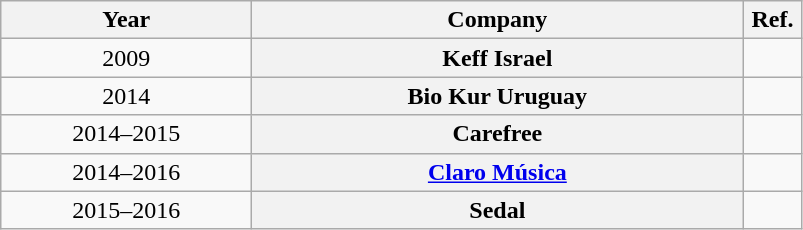<table class="wikitable plainrowheaders sortable" style="text-align:center;">
<tr>
<th scope="col" style="width: 10em;">Year</th>
<th scope="col" style="width: 20em;">Company</th>
<th scope="col" style="width:2em;" class="unsortable">Ref.</th>
</tr>
<tr ´>
<td>2009</td>
<th scope="row">Keff Israel</th>
<td></td>
</tr>
<tr>
<td>2014</td>
<th scope="row">Bio Kur Uruguay</th>
<td></td>
</tr>
<tr>
<td>2014–2015</td>
<th scope="row">Carefree</th>
<td></td>
</tr>
<tr>
<td>2014–2016</td>
<th scope="row"><a href='#'>Claro Música</a></th>
<td></td>
</tr>
<tr>
<td>2015–2016</td>
<th scope="row">Sedal</th>
<td></td>
</tr>
</table>
